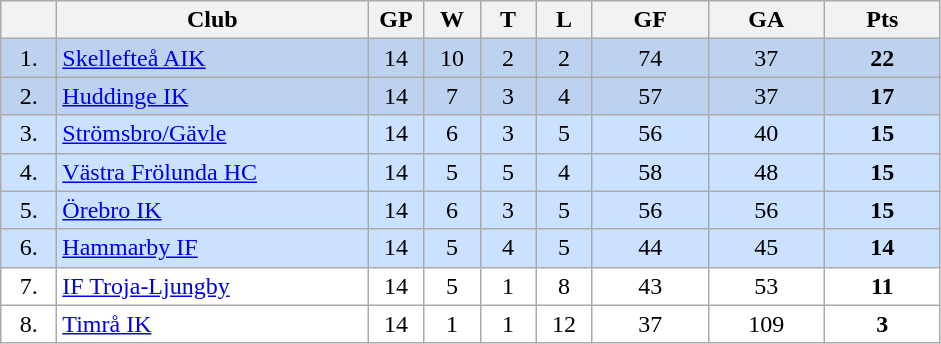<table class="wikitable">
<tr>
<th width="30"></th>
<th width="200">Club</th>
<th width="30">GP</th>
<th width="30">W</th>
<th width="30">T</th>
<th width="30">L</th>
<th width="70">GF</th>
<th width="70">GA</th>
<th width="70">Pts</th>
</tr>
<tr bgcolor="#BCD2EE" align="center">
<td>1.</td>
<td align="left"><a href='#'>Skellefteå AIK</a></td>
<td>14</td>
<td>10</td>
<td>2</td>
<td>2</td>
<td>74</td>
<td>37</td>
<td><strong>22</strong></td>
</tr>
<tr bgcolor="#BCD2EE" align="center">
<td>2.</td>
<td align="left"><a href='#'>Huddinge IK</a></td>
<td>14</td>
<td>7</td>
<td>3</td>
<td>4</td>
<td>57</td>
<td>37</td>
<td><strong>17</strong></td>
</tr>
<tr bgcolor="#CAE1FF" align="center">
<td>3.</td>
<td align="left"><a href='#'>Strömsbro/Gävle</a></td>
<td>14</td>
<td>6</td>
<td>3</td>
<td>5</td>
<td>56</td>
<td>40</td>
<td><strong>15</strong></td>
</tr>
<tr bgcolor="#CAE1FF" align="center">
<td>4.</td>
<td align="left"><a href='#'>Västra Frölunda HC</a></td>
<td>14</td>
<td>5</td>
<td>5</td>
<td>4</td>
<td>58</td>
<td>48</td>
<td><strong>15</strong></td>
</tr>
<tr bgcolor="#CAE1FF" align="center">
<td>5.</td>
<td align="left"><a href='#'>Örebro IK</a></td>
<td>14</td>
<td>6</td>
<td>3</td>
<td>5</td>
<td>56</td>
<td>56</td>
<td><strong>15</strong></td>
</tr>
<tr bgcolor="#CAE1FF" align="center">
<td>6.</td>
<td align="left"><a href='#'>Hammarby IF</a></td>
<td>14</td>
<td>5</td>
<td>4</td>
<td>5</td>
<td>44</td>
<td>45</td>
<td><strong>14</strong></td>
</tr>
<tr bgcolor="#FFFFFF" align="center">
<td>7.</td>
<td align="left"><a href='#'>IF Troja-Ljungby</a></td>
<td>14</td>
<td>5</td>
<td>1</td>
<td>8</td>
<td>43</td>
<td>53</td>
<td><strong>11</strong></td>
</tr>
<tr bgcolor="#FFFFFF" align="center">
<td>8.</td>
<td align="left"><a href='#'>Timrå IK</a></td>
<td>14</td>
<td>1</td>
<td>1</td>
<td>12</td>
<td>37</td>
<td>109</td>
<td><strong>3</strong></td>
</tr>
</table>
